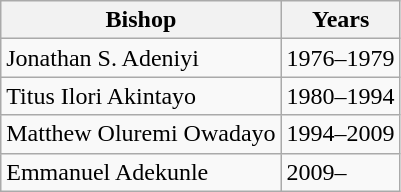<table class="wikitable">
<tr>
<th>Bishop</th>
<th>Years</th>
</tr>
<tr>
<td>Jonathan S. Adeniyi</td>
<td>1976–1979</td>
</tr>
<tr>
<td>Titus Ilori Akintayo</td>
<td>1980–1994</td>
</tr>
<tr>
<td>Matthew Oluremi Owadayo</td>
<td>1994–2009</td>
</tr>
<tr>
<td>Emmanuel Adekunle</td>
<td>2009–</td>
</tr>
</table>
